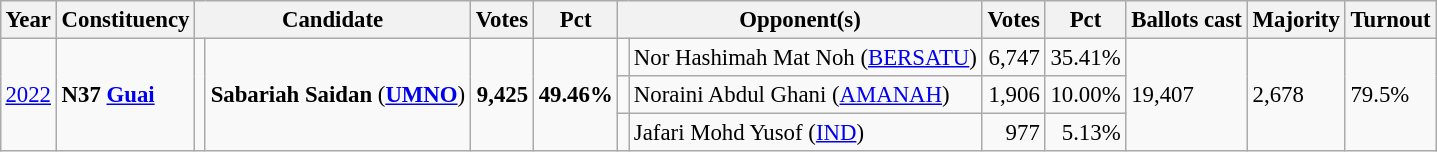<table class="wikitable" style="margin:0.5em ; font-size:95%">
<tr>
<th>Year</th>
<th>Constituency</th>
<th colspan=2>Candidate</th>
<th>Votes</th>
<th>Pct</th>
<th colspan=2>Opponent(s)</th>
<th>Votes</th>
<th>Pct</th>
<th>Ballots cast</th>
<th>Majority</th>
<th>Turnout</th>
</tr>
<tr>
<td rowspan=3><a href='#'>2022</a></td>
<td rowspan=3><strong>N37 <a href='#'>Guai</a></strong></td>
<td rowspan=3 ></td>
<td rowspan=3><strong>Sabariah Saidan</strong> (<a href='#'><strong>UMNO</strong></a>)</td>
<td rowspan=3 align="right"><strong>9,425</strong></td>
<td rowspan=3><strong>49.46%</strong></td>
<td bgcolor=></td>
<td>Nor Hashimah Mat Noh (<a href='#'>BERSATU</a>)</td>
<td align="right">6,747</td>
<td>35.41%</td>
<td rowspan=3>19,407</td>
<td rowspan=3>2,678</td>
<td rowspan=3>79.5%</td>
</tr>
<tr>
<td></td>
<td>Noraini Abdul Ghani (<a href='#'>AMANAH</a>)</td>
<td align="right">1,906</td>
<td>10.00%</td>
</tr>
<tr>
<td></td>
<td>Jafari Mohd Yusof (<a href='#'>IND</a>)</td>
<td align="right">977</td>
<td align="right">5.13%</td>
</tr>
</table>
